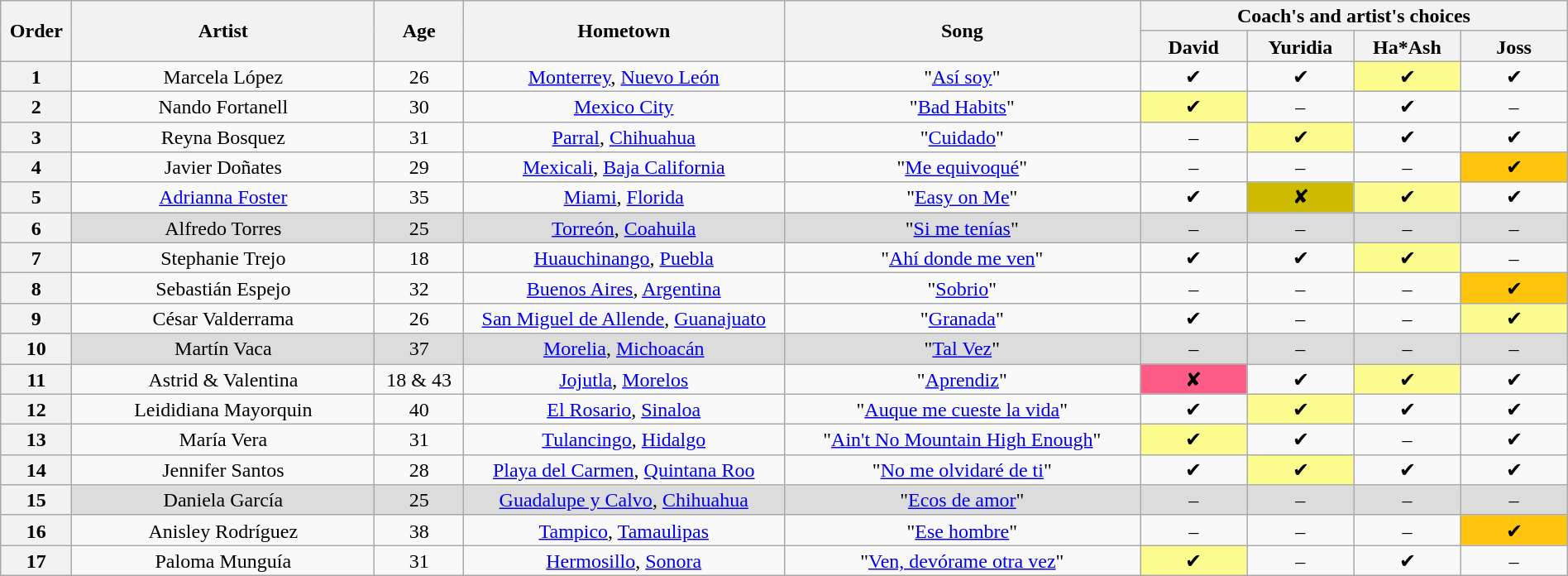<table class="wikitable" style="text-align:center; line-height:17px; width:100%">
<tr>
<th scope="col" rowspan="2" style="width:04%">Order</th>
<th scope="col" rowspan="2" style="width:17%">Artist</th>
<th scope="col" rowspan="2" style="width:05%">Age</th>
<th scope="col" rowspan="2" style="width:18%">Hometown</th>
<th scope="col" rowspan="2" style="width:20%">Song</th>
<th scope="col" colspan="4" style="width:24%">Coach's and artist's choices</th>
</tr>
<tr>
<th style="width:06%">David</th>
<th style="width:06%">Yuridia</th>
<th style="width:06%">Ha*Ash</th>
<th style="width:06%">Joss</th>
</tr>
<tr>
<th>1</th>
<td>Marcela López</td>
<td>26</td>
<td><a href='#'>Monterrey</a>, <a href='#'>Nuevo León</a></td>
<td>"<a href='#'>Así soy</a>"</td>
<td>✔</td>
<td>✔</td>
<td style="background:#fdfc8f">✔</td>
<td>✔</td>
</tr>
<tr>
<th>2</th>
<td>Nando Fortanell</td>
<td>30</td>
<td><a href='#'>Mexico City</a></td>
<td>"<a href='#'>Bad Habits</a>"</td>
<td style="background:#fdfc8f">✔</td>
<td>–</td>
<td>✔</td>
<td>–</td>
</tr>
<tr>
<th>3</th>
<td>Reyna Bosquez</td>
<td>31</td>
<td><a href='#'>Parral</a>, <a href='#'>Chihuahua</a></td>
<td>"<a href='#'>Cuidado</a>"</td>
<td>–</td>
<td style="background:#fdfc8f">✔</td>
<td>✔</td>
<td>✔</td>
</tr>
<tr>
<th>4</th>
<td>Javier Doñates</td>
<td>29</td>
<td><a href='#'>Mexicali</a>, <a href='#'>Baja California</a></td>
<td>"<a href='#'>Me equivoqué</a>"</td>
<td>–</td>
<td>–</td>
<td>–</td>
<td style="background:#ffc40c">✔</td>
</tr>
<tr>
<th>5</th>
<td><a href='#'>Adrianna Foster</a></td>
<td>35</td>
<td><a href='#'>Miami</a>, <a href='#'>Florida</a></td>
<td>"<a href='#'>Easy on Me</a>"</td>
<td>✔</td>
<td style="background:#CCBB00">✘</td>
<td style="background:#fdfc8f">✔</td>
<td>✔</td>
</tr>
<tr style="background:#dcdcdc">
<th>6</th>
<td>Alfredo Torres</td>
<td>25</td>
<td><a href='#'>Torreón</a>, <a href='#'>Coahuila</a></td>
<td>"<a href='#'>Si me tenías</a>"</td>
<td>–</td>
<td>–</td>
<td>–</td>
<td>–</td>
</tr>
<tr>
<th>7</th>
<td>Stephanie Trejo</td>
<td>18</td>
<td><a href='#'>Huauchinango</a>, <a href='#'>Puebla</a></td>
<td>"<a href='#'>Ahí donde me ven</a>"</td>
<td>✔</td>
<td>✔</td>
<td style="background:#fdfc8f">✔</td>
<td>–</td>
</tr>
<tr>
<th>8</th>
<td>Sebastián Espejo</td>
<td>32</td>
<td><a href='#'>Buenos Aires</a>, <a href='#'>Argentina</a></td>
<td>"<a href='#'>Sobrio</a>"</td>
<td>–</td>
<td>–</td>
<td>–</td>
<td style="background:#ffc40c">✔</td>
</tr>
<tr>
<th>9</th>
<td>César Valderrama</td>
<td>26</td>
<td><a href='#'>San Miguel de Allende</a>, <a href='#'>Guanajuato</a></td>
<td>"<a href='#'>Granada</a>"</td>
<td>✔</td>
<td>–</td>
<td>–</td>
<td style="background:#fdfc8f">✔</td>
</tr>
<tr style="background:#dcdcdc">
<th>10</th>
<td>Martín Vaca</td>
<td>37</td>
<td><a href='#'>Morelia</a>, <a href='#'>Michoacán</a></td>
<td>"<a href='#'>Tal Vez</a>"</td>
<td>–</td>
<td>–</td>
<td>–</td>
<td>–</td>
</tr>
<tr>
<th>11</th>
<td>Astrid & Valentina</td>
<td>18 & 43</td>
<td><a href='#'>Jojutla</a>, <a href='#'>Morelos</a></td>
<td>"<a href='#'>Aprendiz</a>"</td>
<td style="background:#FC5C86">✘</td>
<td>✔</td>
<td style="background:#fdfc8f">✔</td>
<td>✔</td>
</tr>
<tr>
<th>12</th>
<td>Leididiana Mayorquin</td>
<td>40</td>
<td><a href='#'>El Rosario</a>, <a href='#'>Sinaloa</a></td>
<td>"<a href='#'>Auque me cueste la vida</a>"</td>
<td>✔</td>
<td style="background:#fdfc8f">✔</td>
<td>✔</td>
<td>✔</td>
</tr>
<tr>
<th>13</th>
<td>María Vera</td>
<td>31</td>
<td><a href='#'>Tulancingo</a>, <a href='#'>Hidalgo</a></td>
<td>"<a href='#'>Ain't No Mountain High Enough</a>"</td>
<td style="background:#fdfc8f">✔</td>
<td>✔</td>
<td>–</td>
<td>✔</td>
</tr>
<tr>
<th>14</th>
<td>Jennifer Santos</td>
<td>28</td>
<td><a href='#'>Playa del Carmen</a>, <a href='#'>Quintana Roo</a></td>
<td>"<a href='#'>No me olvidaré de ti</a>"</td>
<td>✔</td>
<td style="background:#fdfc8f">✔</td>
<td>✔</td>
<td>✔</td>
</tr>
<tr style="background:#dcdcdc">
<th>15</th>
<td>Daniela García</td>
<td>25</td>
<td><a href='#'>Guadalupe y Calvo</a>, <a href='#'>Chihuahua</a></td>
<td>"<a href='#'>Ecos de amor</a>"</td>
<td>–</td>
<td>–</td>
<td>–</td>
<td>–</td>
</tr>
<tr>
<th>16</th>
<td>Anisley Rodríguez</td>
<td>38</td>
<td><a href='#'>Tampico</a>, <a href='#'>Tamaulipas</a></td>
<td>"<a href='#'>Ese hombre</a>"</td>
<td>–</td>
<td>–</td>
<td>–</td>
<td style="background:#ffc40c">✔</td>
</tr>
<tr>
<th>17</th>
<td>Paloma Munguía</td>
<td>31</td>
<td><a href='#'>Hermosillo</a>, <a href='#'>Sonora</a></td>
<td>"<a href='#'>Ven, devórame otra vez</a>"</td>
<td style="background:#fdfc8f">✔</td>
<td>–</td>
<td>✔</td>
<td>–</td>
</tr>
</table>
